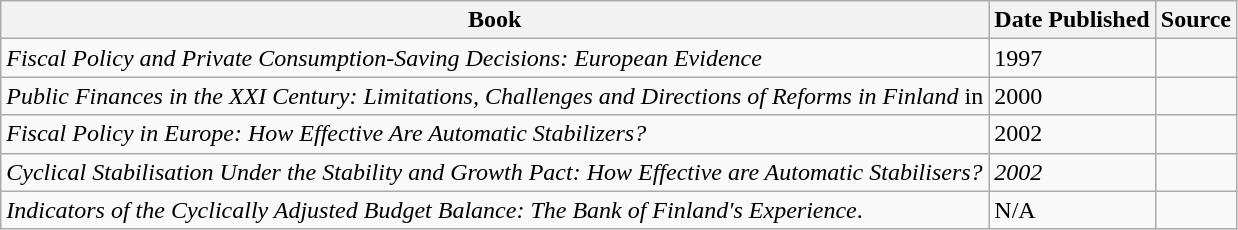<table class="wikitable">
<tr>
<th scope="col">Book</th>
<th scope="col">Date Published</th>
<th scope="col">Source</th>
</tr>
<tr>
<td><em>Fiscal Policy and Private Consumption-Saving Decisions: European Evidence</em></td>
<td>1997</td>
<td></td>
</tr>
<tr>
<td><em>Public Finances in the XXI Century: Limitations, Challenges and Directions of Reforms in Finland</em> in</td>
<td>2000</td>
<td></td>
</tr>
<tr>
<td><em>Fiscal Policy in Europe: How Effective Are Automatic Stabilizers?</em></td>
<td>2002</td>
<td></td>
</tr>
<tr>
<td><em>Cyclical Stabilisation Under the Stability and Growth Pact: How Effective are Automatic Stabilisers?</em></td>
<td><em>2002</em></td>
<td><em></em></td>
</tr>
<tr>
<td><em>Indicators of the Cyclically Adjusted Budget Balance: The Bank of Finland's Experience</em>.</td>
<td>N/A</td>
<td></td>
</tr>
</table>
